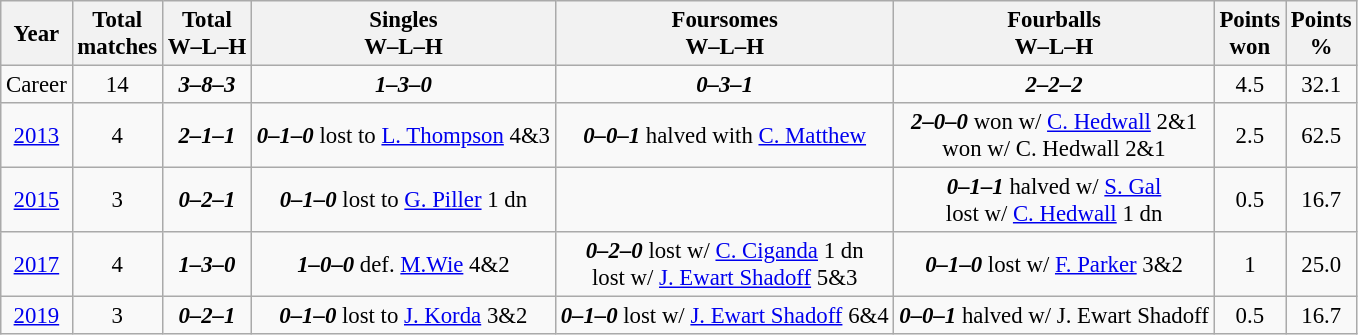<table class="wikitable" style="text-align:center; font-size: 95%;">
<tr>
<th>Year</th>
<th>Total<br>matches</th>
<th>Total<br>W–L–H</th>
<th>Singles<br>W–L–H</th>
<th>Foursomes<br>W–L–H</th>
<th>Fourballs<br>W–L–H</th>
<th>Points<br>won</th>
<th>Points<br>%</th>
</tr>
<tr>
<td>Career</td>
<td>14</td>
<td><strong><em>3–8–3</em></strong></td>
<td><strong><em>1–3–0</em></strong></td>
<td><strong><em>0–3–1</em></strong></td>
<td><strong><em>2–2–2</em></strong></td>
<td>4.5</td>
<td>32.1</td>
</tr>
<tr>
<td><a href='#'>2013</a></td>
<td>4</td>
<td><strong><em>2–1–1</em></strong></td>
<td><strong><em>0–1–0</em></strong> lost to <a href='#'>L. Thompson</a> 4&3</td>
<td><strong><em>0–0–1</em></strong> halved with <a href='#'>C. Matthew</a></td>
<td><strong><em>2–0–0</em></strong> won w/ <a href='#'>C. Hedwall</a> 2&1<br>won w/ C. Hedwall 2&1</td>
<td>2.5</td>
<td>62.5</td>
</tr>
<tr>
<td><a href='#'>2015</a></td>
<td>3</td>
<td><strong><em>0–2–1</em></strong></td>
<td><strong><em>0–1–0</em></strong> lost to <a href='#'>G. Piller</a> 1 dn</td>
<td></td>
<td><strong><em>0–1–1</em></strong> halved w/ <a href='#'>S. Gal</a><br>lost w/ <a href='#'>C. Hedwall</a> 1 dn</td>
<td>0.5</td>
<td>16.7</td>
</tr>
<tr>
<td><a href='#'>2017</a></td>
<td>4</td>
<td><strong><em>1–3–0</em></strong></td>
<td><strong><em>1–0–0</em></strong> def. <a href='#'>M.Wie</a> 4&2</td>
<td><strong><em>0–2–0</em></strong> lost w/ <a href='#'>C. Ciganda</a> 1 dn<br>lost w/ <a href='#'>J. Ewart Shadoff</a> 5&3</td>
<td><strong><em>0–1–0</em></strong> lost w/ <a href='#'>F. Parker</a> 3&2</td>
<td>1</td>
<td>25.0</td>
</tr>
<tr>
<td><a href='#'>2019</a></td>
<td>3</td>
<td><strong><em>0–2–1</em></strong></td>
<td><strong><em>0–1–0</em></strong> lost to <a href='#'>J. Korda</a> 3&2</td>
<td><strong><em>0–1–0</em></strong> lost w/ <a href='#'>J. Ewart Shadoff</a> 6&4</td>
<td><strong><em>0–0–1</em></strong> halved w/ J. Ewart Shadoff</td>
<td>0.5</td>
<td>16.7</td>
</tr>
</table>
